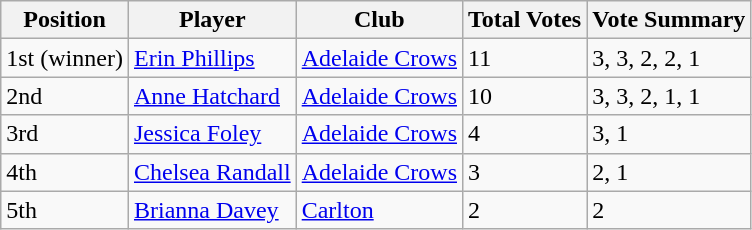<table class="wikitable">
<tr>
<th>Position</th>
<th>Player</th>
<th>Club</th>
<th>Total Votes</th>
<th>Vote Summary</th>
</tr>
<tr>
<td>1st (winner)</td>
<td><a href='#'>Erin Phillips</a></td>
<td><a href='#'>Adelaide Crows</a></td>
<td>11</td>
<td>3, 3, 2, 2, 1</td>
</tr>
<tr>
<td>2nd</td>
<td><a href='#'>Anne Hatchard</a></td>
<td><a href='#'>Adelaide Crows</a></td>
<td>10</td>
<td>3, 3, 2, 1, 1</td>
</tr>
<tr>
<td>3rd</td>
<td><a href='#'>Jessica Foley</a></td>
<td><a href='#'>Adelaide Crows</a></td>
<td>4</td>
<td>3, 1</td>
</tr>
<tr>
<td>4th</td>
<td><a href='#'>Chelsea Randall</a></td>
<td><a href='#'>Adelaide Crows</a></td>
<td>3</td>
<td>2, 1</td>
</tr>
<tr>
<td>5th</td>
<td><a href='#'>Brianna Davey</a></td>
<td><a href='#'>Carlton</a></td>
<td>2</td>
<td>2</td>
</tr>
</table>
